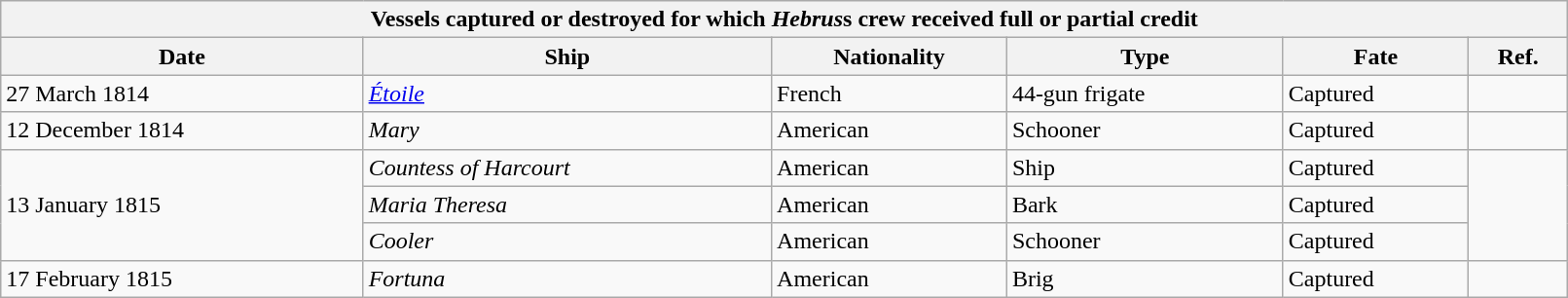<table class="wikitable" style="width:85%; align-center">
<tr>
<th colspan="6">Vessels captured or destroyed for which <em>Hebrus</em>s crew received full or partial credit</th>
</tr>
<tr>
<th>Date</th>
<th>Ship</th>
<th>Nationality</th>
<th>Type</th>
<th>Fate</th>
<th>Ref.</th>
</tr>
<tr>
<td>27 March 1814</td>
<td><a href='#'><em>Étoile</em></a></td>
<td> French</td>
<td>44-gun frigate</td>
<td>Captured</td>
<td></td>
</tr>
<tr>
<td>12 December 1814</td>
<td><em>Mary</em></td>
<td> American</td>
<td>Schooner</td>
<td>Captured</td>
<td></td>
</tr>
<tr>
<td rowspan=3>13 January 1815</td>
<td><em>Countess of Harcourt</em></td>
<td> American</td>
<td>Ship</td>
<td>Captured</td>
<td rowspan=3></td>
</tr>
<tr>
<td><em>Maria Theresa</em></td>
<td> American</td>
<td>Bark</td>
<td>Captured</td>
</tr>
<tr>
<td><em>Cooler</em></td>
<td> American</td>
<td>Schooner</td>
<td>Captured</td>
</tr>
<tr>
<td>17 February 1815</td>
<td><em>Fortuna</em></td>
<td> American</td>
<td>Brig</td>
<td>Captured</td>
<td></td>
</tr>
</table>
